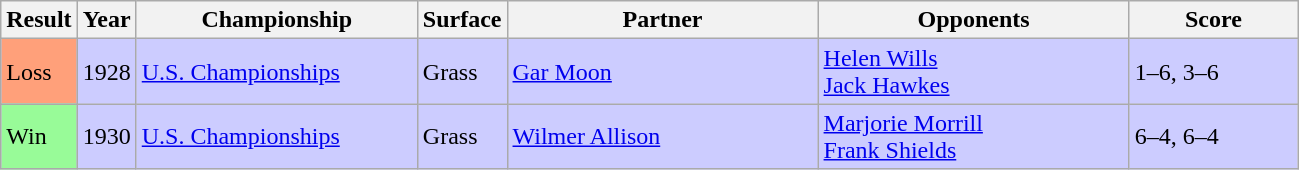<table class="sortable wikitable">
<tr>
<th style="width:40px">Result</th>
<th style="width:30px">Year</th>
<th style="width:180px">Championship</th>
<th style="width:50px">Surface</th>
<th style="width:200px">Partner</th>
<th style="width:200px">Opponents</th>
<th style="width:105px" class="unsortable">Score</th>
</tr>
<tr style="background:#ccf;">
<td style="background:#ffa07a;">Loss</td>
<td>1928</td>
<td><a href='#'>U.S. Championships</a></td>
<td>Grass</td>
<td> <a href='#'>Gar Moon</a></td>
<td> <a href='#'>Helen Wills</a> <br>  <a href='#'>Jack Hawkes</a></td>
<td>1–6, 3–6</td>
</tr>
<tr style="background:#ccf;">
<td style="background:#98fb98;">Win</td>
<td>1930</td>
<td><a href='#'>U.S. Championships</a></td>
<td>Grass</td>
<td> <a href='#'>Wilmer Allison</a></td>
<td> <a href='#'>Marjorie Morrill</a> <br>  <a href='#'>Frank Shields</a></td>
<td>6–4, 6–4</td>
</tr>
</table>
